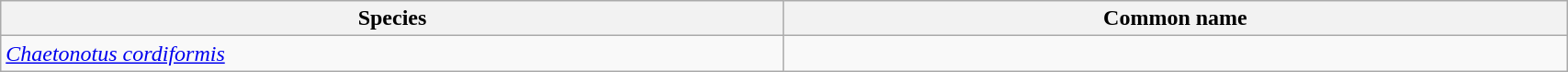<table width=90% class="wikitable">
<tr>
<th width=25%>Species</th>
<th width=25%>Common name</th>
</tr>
<tr>
<td><em><a href='#'>Chaetonotus cordiformis</a></em></td>
<td></td>
</tr>
</table>
